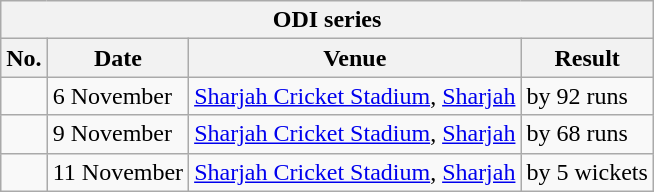<table class="wikitable">
<tr>
<th colspan="4">ODI series</th>
</tr>
<tr>
<th>No.</th>
<th>Date</th>
<th>Venue</th>
<th>Result</th>
</tr>
<tr>
<td></td>
<td>6 November</td>
<td><a href='#'>Sharjah Cricket Stadium</a>, <a href='#'>Sharjah</a></td>
<td> by 92 runs</td>
</tr>
<tr>
<td></td>
<td>9 November</td>
<td><a href='#'>Sharjah Cricket Stadium</a>, <a href='#'>Sharjah</a></td>
<td> by 68 runs</td>
</tr>
<tr>
<td></td>
<td>11 November</td>
<td><a href='#'>Sharjah Cricket Stadium</a>, <a href='#'>Sharjah</a></td>
<td> by 5 wickets</td>
</tr>
</table>
